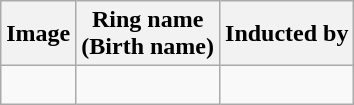<table class="wikitable sortable">
<tr>
<th class="unsortable">Image</th>
<th>Ring name<br>(Birth name)</th>
<th>Inducted by</th>
</tr>
<tr>
<td></td>
<td><br></td>
<td></td>
</tr>
</table>
